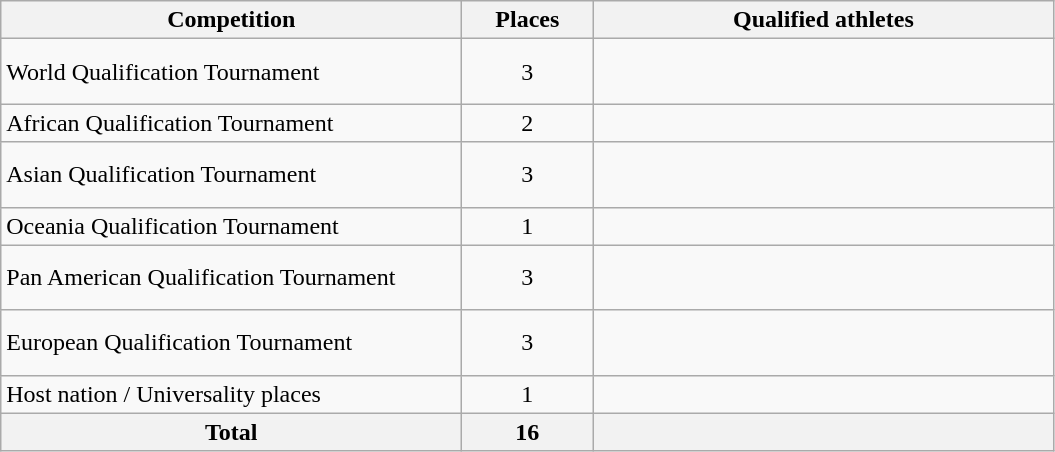<table class = "wikitable">
<tr>
<th width=300>Competition</th>
<th width=80>Places</th>
<th width=300>Qualified athletes</th>
</tr>
<tr>
<td>World Qualification Tournament</td>
<td align="center">3</td>
<td><br><br></td>
</tr>
<tr>
<td>African Qualification Tournament</td>
<td align="center">2</td>
<td><br></td>
</tr>
<tr>
<td>Asian Qualification Tournament</td>
<td align="center">3</td>
<td><br><br></td>
</tr>
<tr>
<td>Oceania Qualification Tournament</td>
<td align="center">1</td>
<td></td>
</tr>
<tr>
<td>Pan American Qualification Tournament</td>
<td align="center">3</td>
<td><br><br></td>
</tr>
<tr>
<td>European Qualification Tournament</td>
<td align="center">3</td>
<td><br><br></td>
</tr>
<tr>
<td>Host nation / Universality places</td>
<td align="center">1</td>
<td></td>
</tr>
<tr>
<th>Total</th>
<th>16</th>
<th></th>
</tr>
</table>
